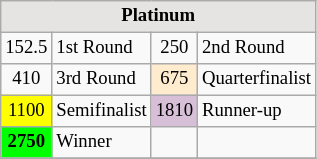<table class="wikitable" style="font-size:78%;">
<tr>
<th colspan=4 style="background:#E5E4E2">Platinum</th>
</tr>
<tr>
<td align="center">152.5</td>
<td>1st Round</td>
<td align="center">250</td>
<td>2nd Round</td>
</tr>
<tr>
<td align="center">410</td>
<td>3rd Round</td>
<td align="center" style="background:#ffebcd">675</td>
<td>Quarterfinalist</td>
</tr>
<tr>
<td align="center" style="background:#ffff00">1100</td>
<td>Semifinalist</td>
<td align="center" style="background:#D8BFD8">1810</td>
<td>Runner-up</td>
</tr>
<tr>
<td align="center" style="background:#00ff00;font-weight:bold;">2750</td>
<td>Winner</td>
<td></td>
<td></td>
</tr>
<tr>
</tr>
</table>
